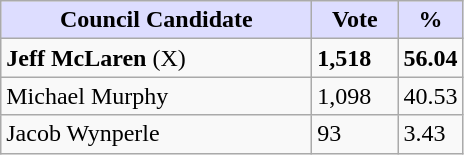<table class="wikitable sortable">
<tr>
<th style="background:#ddf; width:200px;">Council Candidate</th>
<th style="background:#ddf; width:50px;">Vote</th>
<th style="background:#ddf; width:30px;">%</th>
</tr>
<tr>
<td><strong>Jeff McLaren</strong> (X)</td>
<td><strong>1,518</strong></td>
<td><strong>56.04</strong></td>
</tr>
<tr>
<td>Michael Murphy</td>
<td>1,098</td>
<td>40.53</td>
</tr>
<tr>
<td>Jacob Wynperle</td>
<td>93</td>
<td>3.43</td>
</tr>
</table>
